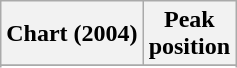<table class="wikitable sortable plainrowheaders" style="text-align:center">
<tr>
<th scope="col">Chart (2004)</th>
<th scope="col">Peak<br>position</th>
</tr>
<tr>
</tr>
<tr>
</tr>
<tr>
</tr>
<tr>
</tr>
<tr>
</tr>
<tr>
</tr>
<tr>
</tr>
</table>
